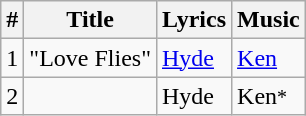<table class="wikitable">
<tr>
<th>#</th>
<th>Title</th>
<th>Lyrics</th>
<th>Music</th>
</tr>
<tr>
<td>1</td>
<td>"Love Flies"</td>
<td><a href='#'>Hyde</a></td>
<td><a href='#'>Ken</a></td>
</tr>
<tr>
<td>2</td>
<td></td>
<td>Hyde</td>
<td>Ken<small>*</small></td>
</tr>
</table>
